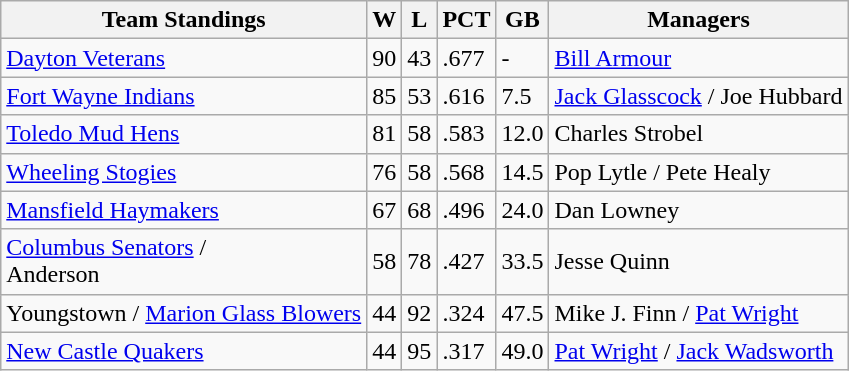<table class="wikitable">
<tr>
<th>Team Standings</th>
<th>W</th>
<th>L</th>
<th>PCT</th>
<th>GB</th>
<th>Managers</th>
</tr>
<tr>
<td><a href='#'>Dayton Veterans</a></td>
<td>90</td>
<td>43</td>
<td>.677</td>
<td>-</td>
<td><a href='#'>Bill Armour</a></td>
</tr>
<tr>
<td><a href='#'>Fort Wayne Indians</a></td>
<td>85</td>
<td>53</td>
<td>.616</td>
<td>7.5</td>
<td><a href='#'>Jack Glasscock</a> / Joe Hubbard</td>
</tr>
<tr>
<td><a href='#'>Toledo Mud Hens</a></td>
<td>81</td>
<td>58</td>
<td>.583</td>
<td>12.0</td>
<td>Charles Strobel</td>
</tr>
<tr>
<td><a href='#'>Wheeling Stogies</a></td>
<td>76</td>
<td>58</td>
<td>.568</td>
<td>14.5</td>
<td>Pop Lytle / Pete Healy</td>
</tr>
<tr>
<td><a href='#'>Mansfield Haymakers</a></td>
<td>67</td>
<td>68</td>
<td>.496</td>
<td>24.0</td>
<td>Dan Lowney</td>
</tr>
<tr>
<td><a href='#'>Columbus Senators</a> / <br>Anderson</td>
<td>58</td>
<td>78</td>
<td>.427</td>
<td>33.5</td>
<td>Jesse Quinn</td>
</tr>
<tr>
<td>Youngstown / <a href='#'>Marion Glass Blowers</a></td>
<td>44</td>
<td>92</td>
<td>.324</td>
<td>47.5</td>
<td>Mike J. Finn / <a href='#'>Pat Wright</a></td>
</tr>
<tr>
<td><a href='#'>New Castle Quakers</a></td>
<td>44</td>
<td>95</td>
<td>.317</td>
<td>49.0</td>
<td><a href='#'>Pat Wright</a> / <a href='#'>Jack Wadsworth</a></td>
</tr>
</table>
